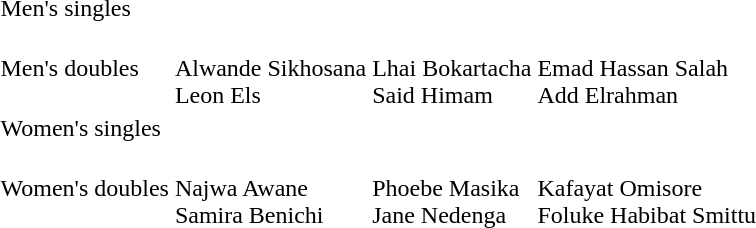<table>
<tr>
<td>Men's singles<br></td>
<td></td>
<td></td>
<td></td>
</tr>
<tr>
<td>Men's doubles<br></td>
<td><br>Alwande Sikhosana<br>Leon Els</td>
<td><br>Lhai Bokartacha<br>Said Himam</td>
<td><br>Emad Hassan Salah<br>Add Elrahman</td>
</tr>
<tr>
<td>Women's singles<br></td>
<td></td>
<td></td>
<td></td>
</tr>
<tr>
<td>Women's doubles<br></td>
<td><br>Najwa Awane<br>Samira Benichi</td>
<td><br>Phoebe Masika<br>Jane Nedenga</td>
<td><br>Kafayat Omisore<br>Foluke Habibat Smittu</td>
</tr>
</table>
